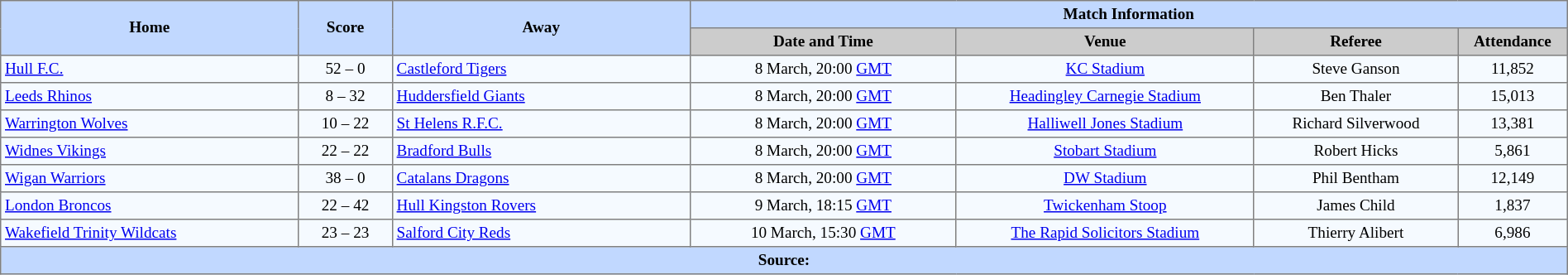<table border=1 style="border-collapse:collapse; font-size:80%; text-align:center;" cellpadding=3 cellspacing=0 width=100%>
<tr bgcolor=#C1D8FF>
<th rowspan=2 width=19%>Home</th>
<th rowspan=2 width=6%>Score</th>
<th rowspan=2 width=19%>Away</th>
<th colspan=6>Match Information</th>
</tr>
<tr bgcolor=#CCCCCC>
<th width=17%>Date and Time</th>
<th width=19%>Venue</th>
<th width=13%>Referee</th>
<th width=7%>Attendance</th>
</tr>
<tr bgcolor=#F5FAFF>
<td align=left> <a href='#'>Hull F.C.</a></td>
<td>52 – 0</td>
<td align=left> <a href='#'>Castleford Tigers</a></td>
<td>8 March, 20:00 <a href='#'>GMT</a></td>
<td><a href='#'>KC Stadium</a></td>
<td>Steve Ganson</td>
<td>11,852</td>
</tr>
<tr bgcolor=#F5FAFF>
<td align=left> <a href='#'>Leeds Rhinos</a></td>
<td>8 – 32</td>
<td align=left> <a href='#'>Huddersfield Giants</a></td>
<td>8 March, 20:00 <a href='#'>GMT</a></td>
<td><a href='#'>Headingley Carnegie Stadium</a></td>
<td>Ben Thaler</td>
<td>15,013</td>
</tr>
<tr bgcolor=#F5FAFF>
<td align=left> <a href='#'>Warrington Wolves</a></td>
<td>10 – 22</td>
<td align=left> <a href='#'>St Helens R.F.C.</a></td>
<td>8 March, 20:00 <a href='#'>GMT</a></td>
<td><a href='#'>Halliwell Jones Stadium</a></td>
<td>Richard Silverwood</td>
<td>13,381</td>
</tr>
<tr bgcolor=#F5FAFF>
<td align=left> <a href='#'>Widnes Vikings</a></td>
<td>22 – 22</td>
<td align=left> <a href='#'>Bradford Bulls</a></td>
<td>8 March, 20:00 <a href='#'>GMT</a></td>
<td><a href='#'>Stobart Stadium</a></td>
<td>Robert Hicks</td>
<td>5,861</td>
</tr>
<tr bgcolor=#F5FAFF>
<td align=left> <a href='#'>Wigan Warriors</a></td>
<td>38 – 0</td>
<td align=left> <a href='#'>Catalans Dragons</a></td>
<td>8 March, 20:00 <a href='#'>GMT</a></td>
<td><a href='#'>DW Stadium</a></td>
<td>Phil Bentham</td>
<td>12,149</td>
</tr>
<tr bgcolor=#F5FAFF>
<td align=left> <a href='#'>London Broncos</a></td>
<td>22 – 42</td>
<td align=left> <a href='#'>Hull Kingston Rovers</a></td>
<td>9 March, 18:15 <a href='#'>GMT</a></td>
<td><a href='#'>Twickenham Stoop</a></td>
<td>James Child</td>
<td>1,837</td>
</tr>
<tr bgcolor=#F5FAFF>
<td align=left> <a href='#'>Wakefield Trinity Wildcats</a></td>
<td>23 – 23</td>
<td align=left> <a href='#'>Salford City Reds</a></td>
<td>10 March, 15:30 <a href='#'>GMT</a></td>
<td><a href='#'>The Rapid Solicitors Stadium</a></td>
<td>Thierry Alibert</td>
<td>6,986</td>
</tr>
<tr bgcolor=#C1D8FF>
<th colspan=12>Source:</th>
</tr>
</table>
